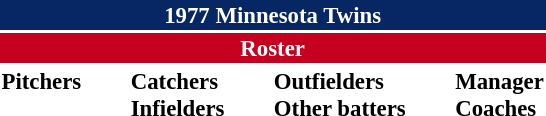<table class="toccolours" style="font-size: 95%;">
<tr>
<th colspan="10" style="background-color: #072764; color: white; text-align: center;">1977 Minnesota Twins</th>
</tr>
<tr>
<td colspan="10" style="background-color: #c6011f; color: white; text-align: center;"><strong>Roster</strong></td>
</tr>
<tr>
<td valign="top"><strong>Pitchers</strong><br>













</td>
<td width="25px"></td>
<td valign="top"><strong>Catchers</strong><br>


<strong>Infielders</strong>









</td>
<td width="25px"></td>
<td valign="top"><strong>Outfielders</strong><br>






<strong>Other batters</strong>
</td>
<td width="25px"></td>
<td valign="top"><strong>Manager</strong><br>
<strong>Coaches</strong>



</td>
</tr>
<tr>
</tr>
</table>
